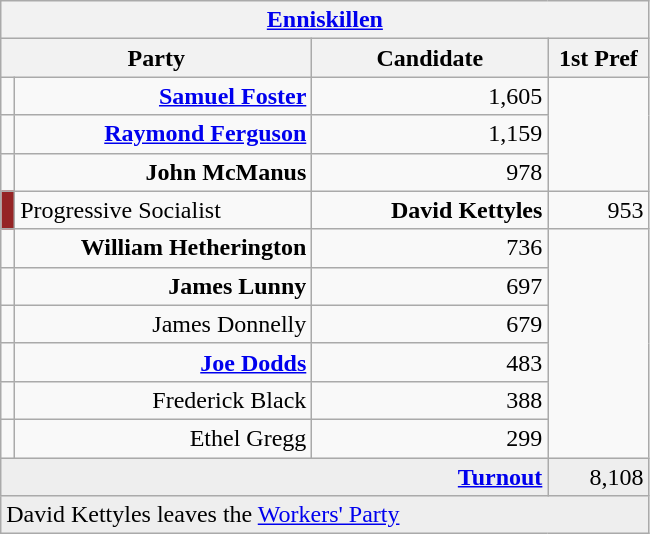<table class="wikitable">
<tr>
<th colspan="4" align="center"><a href='#'>Enniskillen</a></th>
</tr>
<tr>
<th colspan="2" align="center" width=200>Party</th>
<th width=150>Candidate</th>
<th width=60>1st Pref</th>
</tr>
<tr>
<td></td>
<td align="right"><strong><a href='#'>Samuel Foster</a></strong></td>
<td align="right">1,605</td>
</tr>
<tr>
<td></td>
<td align="right"><strong><a href='#'>Raymond Ferguson</a></strong></td>
<td align="right">1,159</td>
</tr>
<tr>
<td></td>
<td align="right"><strong>John McManus</strong></td>
<td align="right">978</td>
</tr>
<tr>
<td style="color:inherit;background-color: #952425"></td>
<td>Progressive Socialist</td>
<td align="right"><strong>David Kettyles</strong></td>
<td align="right">953</td>
</tr>
<tr>
<td></td>
<td align="right"><strong>William Hetherington</strong></td>
<td align="right">736</td>
</tr>
<tr>
<td></td>
<td align="right"><strong>James Lunny</strong></td>
<td align="right">697</td>
</tr>
<tr>
<td></td>
<td align="right">James Donnelly</td>
<td align="right">679</td>
</tr>
<tr>
<td></td>
<td align="right"><strong><a href='#'>Joe Dodds</a></strong></td>
<td align="right">483</td>
</tr>
<tr>
<td></td>
<td align="right">Frederick Black</td>
<td align="right">388</td>
</tr>
<tr>
<td></td>
<td align="right">Ethel Gregg</td>
<td align="right">299</td>
</tr>
<tr bgcolor="EEEEEE">
<td colspan=3 align="right"><strong><a href='#'>Turnout</a></strong></td>
<td align="right">8,108</td>
</tr>
<tr bgcolor="EEEEEE">
<td colspan=4>David Kettyles leaves the <a href='#'>Workers' Party</a></td>
</tr>
</table>
